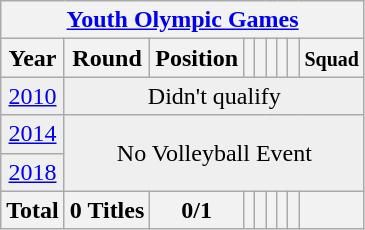<table class="wikitable" style="text-align: center;">
<tr>
<th colspan=9><a href='#'>Youth Olympic Games</a></th>
</tr>
<tr>
<th>Year</th>
<th>Round</th>
<th>Position</th>
<th></th>
<th></th>
<th></th>
<th></th>
<th></th>
<th><small>Squad</small></th>
</tr>
<tr bgcolor="efefef">
<td> <a href='#'>2010</a></td>
<td colspan=9>Didn't qualify</td>
</tr>
<tr bgcolor="efefef">
<td> <a href='#'>2014</a></td>
<td colspan=9 rowspan=2 align=center>No Volleyball Event</td>
</tr>
<tr bgcolor="efefef">
<td> <a href='#'>2018</a></td>
</tr>
<tr>
<th>Total</th>
<th>0 Titles</th>
<th>0/1</th>
<th></th>
<th></th>
<th></th>
<th></th>
<th></th>
<th></th>
</tr>
</table>
